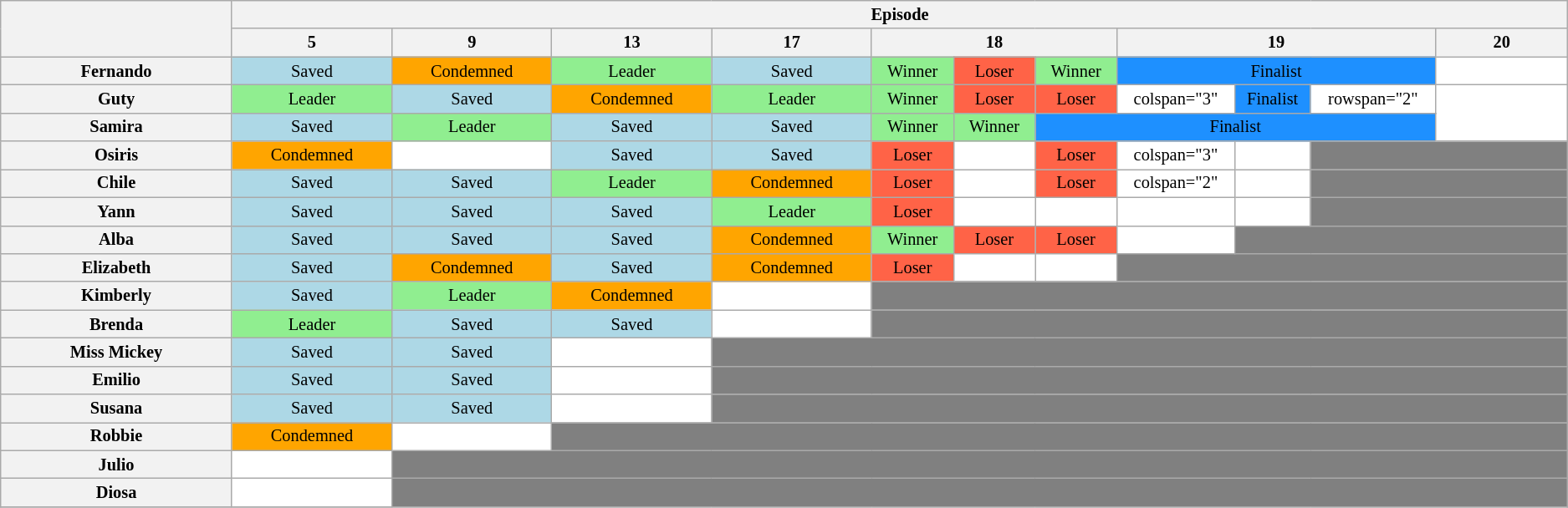<table border="0" style="background:#ffffff; text-align:center; font-size:85%; width:auto;" align="top" class="wikitable">
<tr>
<th rowspan=2 style="width:7%;"></th>
<th colspan=55>Episode</th>
</tr>
<tr>
<th style="width:4%;">5</th>
<th style="width:4%;">9</th>
<th style="width:4%;">13</th>
<th style="width:4%;">17</th>
<th style="width:4%;" colspan="3">18</th>
<th style="width:4%;" colspan="4">19</th>
<th style="width:4%;">20</th>
</tr>
<tr>
<th>Fernando</th>
<td style="background: lightblue">Saved</td>
<td style="background: orange">Condemned</td>
<td style="background: lightgreen">Leader</td>
<td style="background: lightblue">Saved</td>
<td style="background: lightgreen">Winner</td>
<td bgcolor=tomato>Loser</td>
<td style="background: lightgreen">Winner</td>
<td colspan="4" style="background:dodgerblue">Finalist</td>
<td></td>
</tr>
<tr>
<th>Guty</th>
<td style="background: lightgreen">Leader</td>
<td style="background: lightblue">Saved</td>
<td style="background: orange">Condemned</td>
<td style="background: lightgreen">Leader</td>
<td style="background: lightgreen">Winner</td>
<td bgcolor=tomato>Loser</td>
<td bgcolor=tomato>Loser</td>
<td>colspan="3" </td>
<td style="background:dodgerblue">Finalist</td>
<td>rowspan="2" </td>
</tr>
<tr>
<th>Samira</th>
<td style="background: lightblue">Saved</td>
<td style="background: lightgreen">Leader</td>
<td style="background: lightblue">Saved</td>
<td style="background: lightblue">Saved</td>
<td style="background: lightgreen">Winner</td>
<td style="background: lightgreen">Winner</td>
<td colspan="5" style="background:dodgerblue">Finalist</td>
</tr>
<tr>
<th>Osiris</th>
<td style="background: orange">Condemned</td>
<td></td>
<td style="background: lightblue">Saved</td>
<td style="background: lightblue">Saved</td>
<td bgcolor=tomato>Loser</td>
<td></td>
<td bgcolor=tomato>Loser</td>
<td>colspan="3" </td>
<td></td>
<td colspan="55" bgcolor=gray></td>
</tr>
<tr>
<th>Chile</th>
<td style="background: lightblue">Saved</td>
<td style="background: lightblue">Saved</td>
<td style="background: lightgreen">Leader</td>
<td style="background: orange">Condemned</td>
<td bgcolor=tomato>Loser</td>
<td></td>
<td bgcolor=tomato>Loser</td>
<td>colspan="2" </td>
<td></td>
<td colspan="55" bgcolor=gray></td>
</tr>
<tr>
<th>Yann</th>
<td style="background: lightblue">Saved</td>
<td style="background: lightblue">Saved</td>
<td style="background: lightblue">Saved</td>
<td style="background: lightgreen">Leader</td>
<td bgcolor=tomato>Loser</td>
<td></td>
<td></td>
<td></td>
<td></td>
<td colspan="55" bgcolor=gray></td>
</tr>
<tr>
<th>Alba</th>
<td style="background: lightblue">Saved</td>
<td style="background: lightblue">Saved</td>
<td style="background: lightblue">Saved</td>
<td style="background: orange">Condemned</td>
<td style="background: lightgreen">Winner</td>
<td bgcolor=tomato>Loser</td>
<td bgcolor=tomato>Loser</td>
<td></td>
<td colspan="55" bgcolor=gray></td>
</tr>
<tr>
<th>Elizabeth</th>
<td style="background: lightblue">Saved</td>
<td style="background: orange">Condemned</td>
<td style="background: lightblue">Saved</td>
<td style="background: orange">Condemned</td>
<td bgcolor=tomato>Loser</td>
<td></td>
<td></td>
<td colspan="55" bgcolor=gray></td>
</tr>
<tr>
<th>Kimberly</th>
<td style="background: lightblue">Saved</td>
<td style="background: lightgreen">Leader</td>
<td style="background: orange">Condemned</td>
<td></td>
<td colspan="55" bgcolor=gray></td>
</tr>
<tr>
<th>Brenda</th>
<td style="background: lightgreen">Leader</td>
<td style="background: lightblue">Saved</td>
<td style="background: lightblue">Saved</td>
<td></td>
<td colspan="55" bgcolor=gray></td>
</tr>
<tr>
<th>Miss Mickey</th>
<td style="background: lightblue">Saved</td>
<td style="background: lightblue">Saved</td>
<td></td>
<td colspan="55" bgcolor=gray></td>
</tr>
<tr>
<th>Emilio</th>
<td style="background: lightblue">Saved</td>
<td style="background: lightblue">Saved</td>
<td></td>
<td colspan="55" bgcolor=gray></td>
</tr>
<tr>
<th>Susana</th>
<td style="background: lightblue">Saved</td>
<td style="background: lightblue">Saved</td>
<td></td>
<td colspan="55" bgcolor=gray></td>
</tr>
<tr>
<th>Robbie</th>
<td style="background: orange">Condemned</td>
<td></td>
<td colspan="55" bgcolor=gray></td>
</tr>
<tr>
<th>Julio</th>
<td></td>
<td colspan="55" bgcolor=gray></td>
</tr>
<tr>
<th>Diosa</th>
<td></td>
<td colspan="55" bgcolor=gray></td>
</tr>
<tr>
</tr>
</table>
